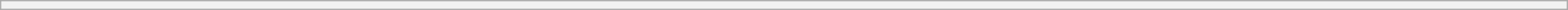<table class="wikitable" style="margin-bottom: -15px; font-size: 95%; width:100%">
<tr>
<th></th>
</tr>
</table>
